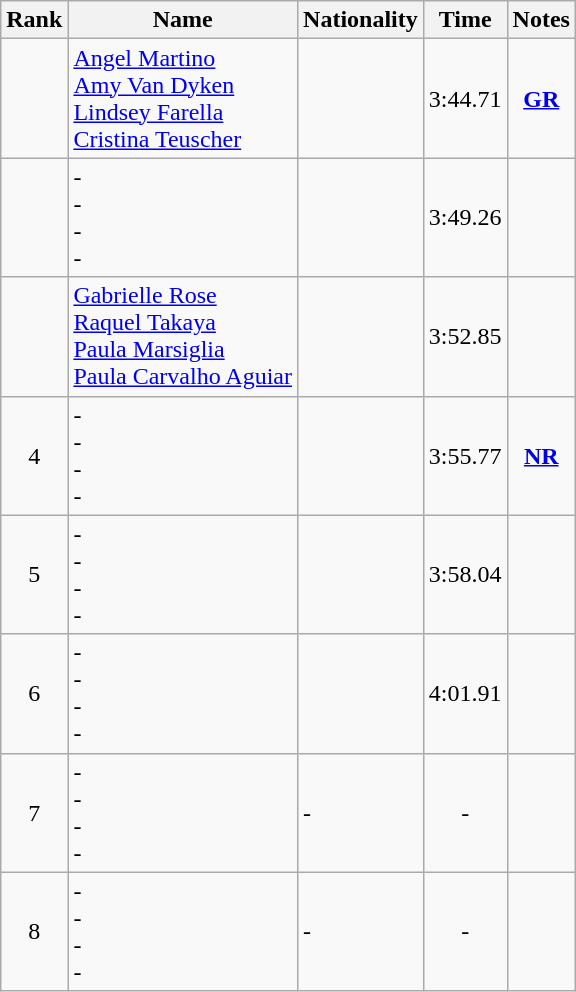<table class="wikitable sortable" style="text-align:center">
<tr>
<th>Rank</th>
<th>Name</th>
<th>Nationality</th>
<th>Time</th>
<th>Notes</th>
</tr>
<tr>
<td></td>
<td align=left><a href='#'>Angel Martino</a> <br> <a href='#'>Amy Van Dyken</a> <br> <a href='#'>Lindsey Farella</a> <br> <a href='#'>Cristina Teuscher</a></td>
<td align=left></td>
<td>3:44.71</td>
<td><strong><a href='#'>GR</a></strong></td>
</tr>
<tr>
<td></td>
<td align=left>- <br> - <br> - <br> -</td>
<td align=left></td>
<td>3:49.26</td>
<td></td>
</tr>
<tr>
<td></td>
<td align=left><a href='#'>Gabrielle Rose</a> <br> <a href='#'>Raquel Takaya</a> <br> <a href='#'>Paula Marsiglia</a> <br> <a href='#'>Paula Carvalho Aguiar</a></td>
<td align=left></td>
<td>3:52.85</td>
<td></td>
</tr>
<tr>
<td>4</td>
<td align=left>- <br> - <br> - <br> -</td>
<td align=left></td>
<td>3:55.77</td>
<td><strong><a href='#'>NR</a></strong></td>
</tr>
<tr>
<td>5</td>
<td align=left>- <br> - <br> - <br> -</td>
<td align=left></td>
<td>3:58.04</td>
<td></td>
</tr>
<tr>
<td>6</td>
<td align=left>- <br> - <br> - <br> -</td>
<td align=left></td>
<td>4:01.91</td>
<td></td>
</tr>
<tr>
<td>7</td>
<td align=left>- <br> - <br> - <br> -</td>
<td align=left>-</td>
<td>-</td>
<td></td>
</tr>
<tr>
<td>8</td>
<td align=left>- <br> - <br> - <br> -</td>
<td align=left>-</td>
<td>-</td>
<td></td>
</tr>
</table>
